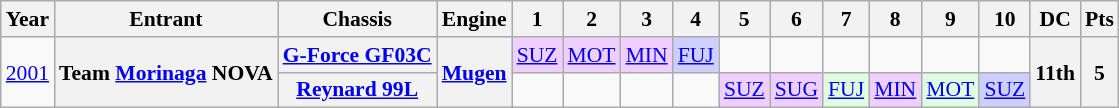<table class="wikitable" style="text-align:center; font-size:90%">
<tr>
<th>Year</th>
<th>Entrant</th>
<th>Chassis</th>
<th>Engine</th>
<th>1</th>
<th>2</th>
<th>3</th>
<th>4</th>
<th>5</th>
<th>6</th>
<th>7</th>
<th>8</th>
<th>9</th>
<th>10</th>
<th>DC</th>
<th>Pts</th>
</tr>
<tr>
<td rowspan=2><a href='#'>2001</a></td>
<th rowspan=2>Team <a href='#'>Morinaga</a> NOVA</th>
<th><a href='#'>G-Force GF03C</a></th>
<th rowspan=2><a href='#'>Mugen</a></th>
<td style="background:#EFCFFF;"><a href='#'>SUZ</a><br></td>
<td style="background:#EFCFFF;"><a href='#'>MOT</a><br></td>
<td style="background:#EFCFFF;"><a href='#'>MIN</a><br></td>
<td style="background:#CFCFFF;"><a href='#'>FUJ</a><br></td>
<td></td>
<td></td>
<td></td>
<td></td>
<td></td>
<td></td>
<th rowspan=2>11th</th>
<th rowspan=2>5</th>
</tr>
<tr>
<th><a href='#'>Reynard 99L</a></th>
<td></td>
<td></td>
<td></td>
<td></td>
<td style="background:#EFCFFF;"><a href='#'>SUZ</a><br></td>
<td style="background:#EFCFFF;"><a href='#'>SUG</a><br></td>
<td style="background:#DFFFDF;"><a href='#'>FUJ</a><br></td>
<td style="background:#EFCFFF;"><a href='#'>MIN</a><br></td>
<td style="background:#DFFFDF;"><a href='#'>MOT</a><br></td>
<td style="background:#CFCFFF;"><a href='#'>SUZ</a><br></td>
</tr>
</table>
